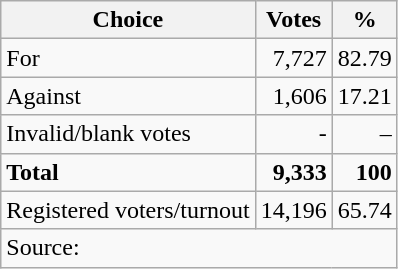<table class=wikitable style=text-align:right>
<tr>
<th>Choice</th>
<th>Votes</th>
<th>%</th>
</tr>
<tr>
<td align=left>For</td>
<td>7,727</td>
<td>82.79</td>
</tr>
<tr>
<td align=left>Against</td>
<td>1,606</td>
<td>17.21</td>
</tr>
<tr>
<td align=left>Invalid/blank votes</td>
<td>-</td>
<td>–</td>
</tr>
<tr>
<td align=left><strong>Total</strong></td>
<td><strong>9,333</strong></td>
<td><strong>100</strong></td>
</tr>
<tr>
<td align=left>Registered voters/turnout</td>
<td>14,196</td>
<td>65.74</td>
</tr>
<tr>
<td colspan=3 align=left>Source: </td>
</tr>
</table>
